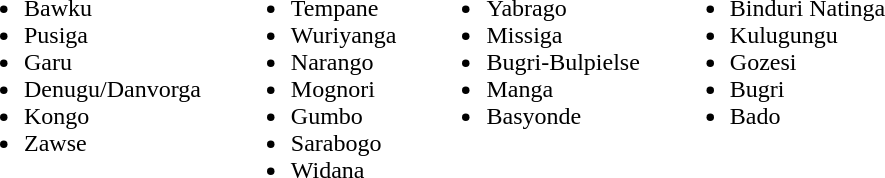<table border="0" cellpadding="10" cellspacing="0">
<tr>
</tr>
<tr valign="top">
<td><br><ul><li>Bawku</li><li>Pusiga</li><li>Garu</li><li>Denugu/Danvorga</li><li>Kongo</li><li>Zawse</li></ul></td>
<td><br><ul><li>Tempane</li><li>Wuriyanga</li><li>Narango</li><li>Mognori</li><li>Gumbo</li><li>Sarabogo</li><li>Widana</li></ul></td>
<td><br><ul><li>Yabrago</li><li>Missiga</li><li>Bugri-Bulpielse</li><li>Manga</li><li>Basyonde</li></ul></td>
<td><br><ul><li>Binduri Natinga</li><li>Kulugungu</li><li>Gozesi</li><li>Bugri</li><li>Bado</li></ul></td>
</tr>
</table>
